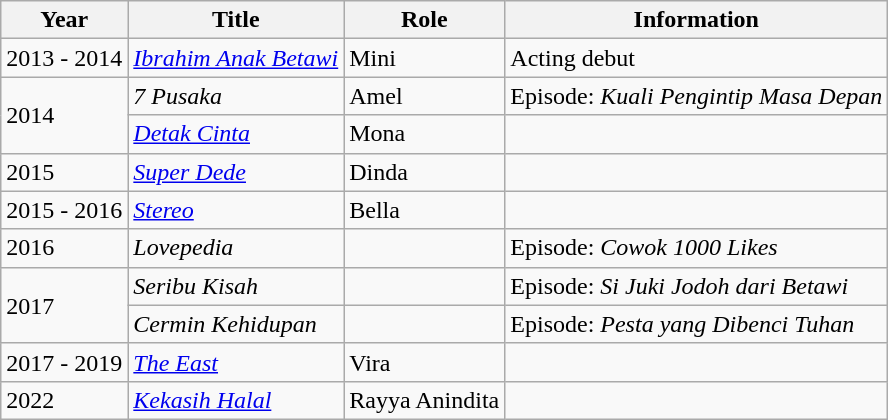<table class="wikitable sortable">
<tr>
<th>Year</th>
<th>Title</th>
<th>Role</th>
<th>Information</th>
</tr>
<tr>
<td>2013 - 2014</td>
<td><em><a href='#'>Ibrahim Anak Betawi</a></em></td>
<td>Mini</td>
<td>Acting debut</td>
</tr>
<tr>
<td rowspan="2">2014</td>
<td><em>7 Pusaka</em></td>
<td>Amel</td>
<td>Episode: <em>Kuali Pengintip Masa Depan</em></td>
</tr>
<tr>
<td><em><a href='#'>Detak Cinta</a></em></td>
<td>Mona</td>
<td></td>
</tr>
<tr>
<td>2015</td>
<td><em><a href='#'>Super Dede</a></em></td>
<td>Dinda</td>
<td></td>
</tr>
<tr>
<td>2015 - 2016</td>
<td><em><a href='#'>Stereo</a></em></td>
<td>Bella</td>
<td></td>
</tr>
<tr>
<td>2016</td>
<td><em>Lovepedia</em></td>
<td></td>
<td>Episode: <em>Cowok 1000 Likes</em></td>
</tr>
<tr>
<td rowspan="2">2017</td>
<td><em>Seribu Kisah</em></td>
<td></td>
<td>Episode: <em>Si Juki Jodoh dari Betawi</em></td>
</tr>
<tr>
<td><em>Cermin Kehidupan</em></td>
<td></td>
<td>Episode: <em>Pesta yang Dibenci Tuhan</em></td>
</tr>
<tr>
<td>2017 - 2019</td>
<td><em><a href='#'>The East</a></em></td>
<td>Vira</td>
<td></td>
</tr>
<tr>
<td>2022</td>
<td><em><a href='#'>Kekasih Halal</a></em></td>
<td>Rayya Anindita</td>
<td></td>
</tr>
</table>
